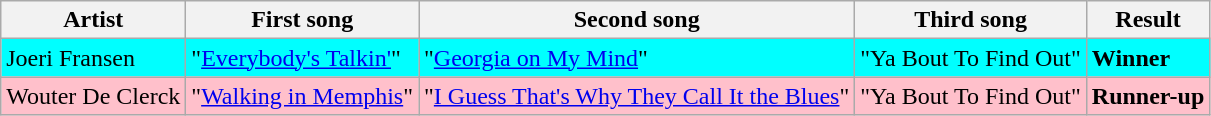<table class=wikitable>
<tr>
<th>Artist</th>
<th>First song</th>
<th>Second song</th>
<th>Third song</th>
<th>Result</th>
</tr>
<tr style="background:cyan;">
<td>Joeri Fransen</td>
<td>"<a href='#'>Everybody's Talkin'</a>"</td>
<td>"<a href='#'>Georgia on My Mind</a>"</td>
<td>"Ya Bout To Find Out"</td>
<td><strong>Winner</strong></td>
</tr>
<tr style="background:pink;">
<td>Wouter De Clerck</td>
<td>"<a href='#'>Walking in Memphis</a>"</td>
<td>"<a href='#'>I Guess That's Why They Call It the Blues</a>"</td>
<td>"Ya Bout To Find Out"</td>
<td><strong>Runner-up</strong></td>
</tr>
</table>
